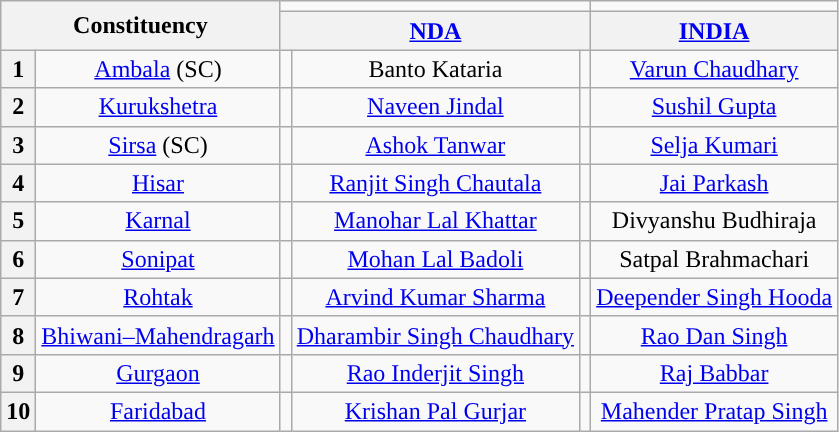<table class="wikitable sortable" style="text-align:center;">
<tr>
<th colspan="2" rowspan="2">Constituency</th>
<td colspan="3"></td>
<td colspan="3"></td>
</tr>
<tr>
<th colspan="3"><a href='#'>NDA</a></th>
<th colspan="3"><a href='#'>INDIA</a></th>
</tr>
<tr>
<th>1</th>
<td><a href='#'>Ambala</a> (SC)</td>
<td></td>
<td>Banto Kataria</td>
<td></td>
<td><a href='#'>Varun Chaudhary</a></td>
</tr>
<tr>
<th>2</th>
<td><a href='#'>Kurukshetra</a></td>
<td></td>
<td><a href='#'>Naveen Jindal</a></td>
<td></td>
<td><a href='#'>Sushil Gupta</a></td>
</tr>
<tr>
<th>3</th>
<td><a href='#'>Sirsa</a> (SC)</td>
<td></td>
<td><a href='#'>Ashok Tanwar</a></td>
<td></td>
<td><a href='#'>Selja Kumari</a></td>
</tr>
<tr>
<th>4</th>
<td><a href='#'>Hisar</a></td>
<td></td>
<td><a href='#'>Ranjit Singh Chautala</a></td>
<td></td>
<td><a href='#'>Jai Parkash</a></td>
</tr>
<tr>
<th>5</th>
<td><a href='#'>Karnal</a></td>
<td></td>
<td><a href='#'>Manohar Lal Khattar</a></td>
<td></td>
<td>Divyanshu Budhiraja</td>
</tr>
<tr>
<th>6</th>
<td><a href='#'>Sonipat</a></td>
<td></td>
<td><a href='#'>Mohan Lal Badoli</a></td>
<td></td>
<td>Satpal Brahmachari</td>
</tr>
<tr>
<th>7</th>
<td><a href='#'>Rohtak</a></td>
<td></td>
<td><a href='#'>Arvind Kumar Sharma</a></td>
<td></td>
<td><a href='#'>Deepender Singh Hooda</a></td>
</tr>
<tr>
<th>8</th>
<td><a href='#'>Bhiwani–Mahendragarh</a></td>
<td></td>
<td><a href='#'>Dharambir Singh Chaudhary</a></td>
<td></td>
<td><a href='#'>Rao Dan Singh</a></td>
</tr>
<tr>
<th>9</th>
<td><a href='#'>Gurgaon</a></td>
<td></td>
<td><a href='#'>Rao Inderjit Singh</a></td>
<td></td>
<td><a href='#'>Raj Babbar</a></td>
</tr>
<tr>
<th>10</th>
<td><a href='#'>Faridabad</a></td>
<td></td>
<td><a href='#'>Krishan Pal Gurjar</a></td>
<td></td>
<td><a href='#'>Mahender Pratap Singh</a></td>
</tr>
</table>
